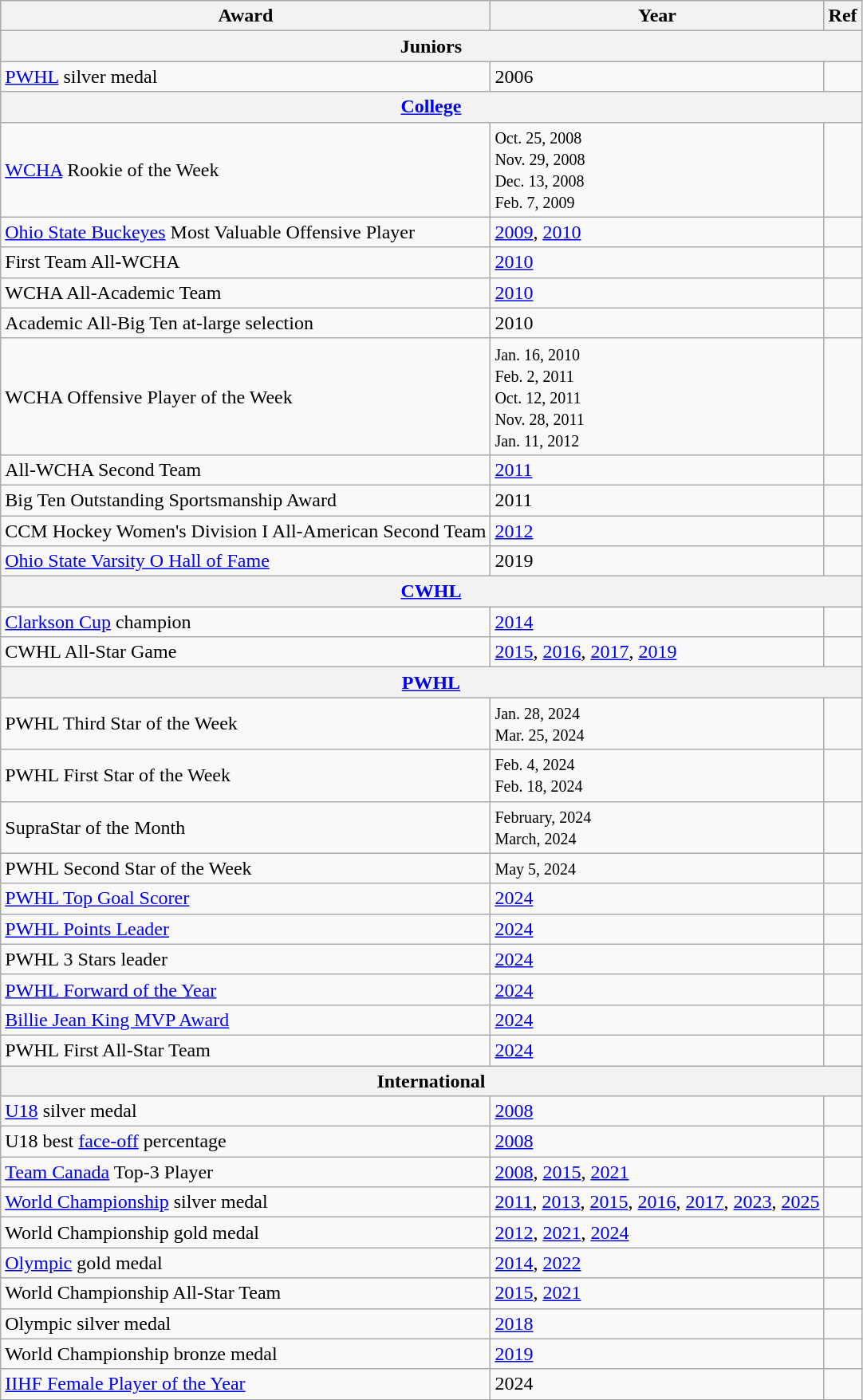<table class="wikitable">
<tr>
<th scope="col">Award</th>
<th scope="col">Year</th>
<th>Ref</th>
</tr>
<tr>
<th colspan="3">Juniors</th>
</tr>
<tr>
<td><a href='#'>PWHL</a> silver medal</td>
<td>2006</td>
<td></td>
</tr>
<tr>
<th colspan="3"><a href='#'>College</a></th>
</tr>
<tr>
<td><a href='#'>WCHA</a> Rookie of the Week</td>
<td><small>Oct. 25, 2008<br>Nov. 29, 2008<br>Dec. 13, 2008<br>Feb. 7, 2009</small></td>
<td></td>
</tr>
<tr>
<td><a href='#'>Ohio State Buckeyes</a> Most Valuable Offensive Player</td>
<td><a href='#'>2009</a>, <a href='#'>2010</a></td>
<td></td>
</tr>
<tr>
<td>First Team All-WCHA</td>
<td><a href='#'>2010</a></td>
<td></td>
</tr>
<tr>
<td>WCHA All-Academic Team</td>
<td><a href='#'>2010</a></td>
<td></td>
</tr>
<tr>
<td>Academic All-Big Ten at-large selection</td>
<td>2010</td>
<td></td>
</tr>
<tr>
<td>WCHA Offensive Player of the Week</td>
<td><small>Jan. 16, 2010<br> Feb. 2, 2011<br>Oct. 12, 2011<br>Nov. 28, 2011<br>Jan. 11, 2012</small></td>
<td><br><br><br><br></td>
</tr>
<tr>
<td>All-WCHA Second Team</td>
<td><a href='#'>2011</a></td>
<td></td>
</tr>
<tr>
<td>Big Ten Outstanding Sportsmanship Award</td>
<td>2011</td>
<td></td>
</tr>
<tr>
<td>CCM Hockey Women's Division I All-American Second Team</td>
<td><a href='#'>2012</a></td>
<td></td>
</tr>
<tr>
<td><a href='#'>Ohio State Varsity O Hall of Fame</a></td>
<td>2019</td>
<td></td>
</tr>
<tr>
<th colspan="3"><a href='#'>CWHL</a></th>
</tr>
<tr>
<td><a href='#'>Clarkson Cup</a> champion</td>
<td><a href='#'>2014</a></td>
<td></td>
</tr>
<tr>
<td>CWHL All-Star Game</td>
<td><a href='#'>2015</a>, <a href='#'>2016</a>, <a href='#'>2017</a>, <a href='#'>2019</a></td>
<td></td>
</tr>
<tr>
<th colspan="3"><a href='#'>PWHL</a></th>
</tr>
<tr>
<td>PWHL Third Star of the Week</td>
<td><small>Jan. 28, 2024<br>Mar. 25, 2024</small></td>
<td><br></td>
</tr>
<tr>
<td>PWHL First Star of the Week</td>
<td><small>Feb. 4, 2024<br>Feb. 18, 2024</small></td>
<td><br></td>
</tr>
<tr>
<td>SupraStar of the Month</td>
<td><small>February, 2024<br>March, 2024</small></td>
<td><br></td>
</tr>
<tr>
<td>PWHL Second Star of the Week</td>
<td><small>May 5, 2024</small></td>
<td></td>
</tr>
<tr>
<td><a href='#'>PWHL Top Goal Scorer</a></td>
<td><a href='#'>2024</a></td>
<td></td>
</tr>
<tr>
<td><a href='#'>PWHL Points Leader</a></td>
<td><a href='#'>2024</a></td>
<td></td>
</tr>
<tr>
<td>PWHL 3 Stars leader</td>
<td><a href='#'>2024</a></td>
<td></td>
</tr>
<tr>
<td><a href='#'>PWHL Forward of the Year</a></td>
<td><a href='#'>2024</a></td>
<td></td>
</tr>
<tr>
<td><a href='#'>Billie Jean King MVP Award</a></td>
<td><a href='#'>2024</a></td>
<td></td>
</tr>
<tr>
<td>PWHL First All-Star Team</td>
<td><a href='#'>2024</a></td>
<td></td>
</tr>
<tr>
<th colspan="3">International</th>
</tr>
<tr>
<td><a href='#'>U18</a> silver medal</td>
<td><a href='#'>2008</a></td>
<td></td>
</tr>
<tr>
<td>U18 best <a href='#'>face-off</a> percentage</td>
<td><a href='#'>2008</a></td>
<td></td>
</tr>
<tr>
<td><a href='#'>Team Canada</a> Top-3 Player</td>
<td><a href='#'>2008</a>, <a href='#'>2015</a>, <a href='#'>2021</a></td>
<td></td>
</tr>
<tr>
<td><a href='#'>World Championship</a> silver medal</td>
<td><a href='#'>2011</a>, <a href='#'>2013</a>, <a href='#'>2015</a>, <a href='#'>2016</a>, <a href='#'>2017</a>, <a href='#'>2023</a>, <a href='#'>2025</a></td>
<td></td>
</tr>
<tr>
<td>World Championship gold medal</td>
<td><a href='#'>2012</a>, <a href='#'>2021</a>, <a href='#'>2024</a></td>
<td></td>
</tr>
<tr>
<td><a href='#'>Olympic</a> gold medal</td>
<td><a href='#'>2014</a>, <a href='#'>2022</a></td>
<td></td>
</tr>
<tr>
<td>World Championship All-Star Team</td>
<td><a href='#'>2015</a>, <a href='#'>2021</a></td>
<td></td>
</tr>
<tr>
<td>Olympic silver medal</td>
<td><a href='#'>2018</a></td>
<td></td>
</tr>
<tr>
<td>World Championship bronze medal</td>
<td><a href='#'>2019</a></td>
<td></td>
</tr>
<tr>
<td><a href='#'>IIHF Female Player of the Year</a></td>
<td>2024</td>
<td></td>
</tr>
</table>
